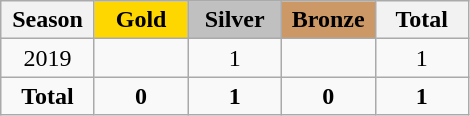<table class="wikitable" style="text-align:center;">
<tr>
<th width = "55">Season</th>
<th width = "55" style="background: gold;">Gold</th>
<th width = "55" style="background: silver;">Silver</th>
<th width = "55" style="background: #cc9966;">Bronze</th>
<th width = "55">Total</th>
</tr>
<tr>
<td>2019</td>
<td></td>
<td>1</td>
<td></td>
<td>1</td>
</tr>
<tr>
<td><strong>Total</strong></td>
<td><strong>0</strong></td>
<td><strong>1</strong></td>
<td><strong>0</strong></td>
<td><strong>1</strong></td>
</tr>
</table>
